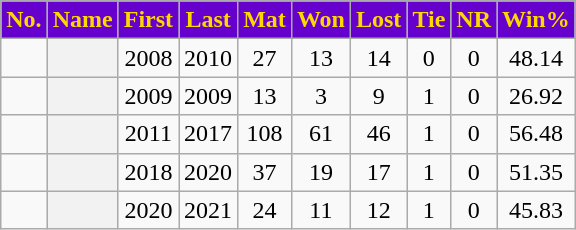<table class="wikitable plainrowheaders sortable">
<tr>
<th style="background:#6600CC; color:gold;">No.</th>
<th style="background:#6600CC; color:gold;">Name</th>
<th style="background:#6600CC; color:gold;">First</th>
<th style="background:#6600CC; color:gold;">Last</th>
<th style="background:#6600CC; color:gold;">Mat</th>
<th style="background:#6600CC; color:gold;">Won</th>
<th style="background:#6600CC; color:gold;">Lost</th>
<th style="background:#6600CC; color:gold;">Tie</th>
<th style="background:#6600CC; color:gold;">NR</th>
<th style="background:#6600CC; color:gold;">Win%</th>
</tr>
<tr align=center>
<td></td>
<th scope="row"></th>
<td>2008</td>
<td>2010</td>
<td>27</td>
<td>13</td>
<td>14</td>
<td>0</td>
<td>0</td>
<td>48.14</td>
</tr>
<tr align=center>
<td></td>
<th scope="row"></th>
<td>2009</td>
<td>2009</td>
<td>13</td>
<td>3</td>
<td>9</td>
<td>1</td>
<td>0</td>
<td>26.92</td>
</tr>
<tr align=center>
<td></td>
<th scope="row"></th>
<td>2011</td>
<td>2017</td>
<td>108</td>
<td>61</td>
<td>46</td>
<td>1</td>
<td>0</td>
<td>56.48</td>
</tr>
<tr align=center>
<td></td>
<th scope="row"></th>
<td>2018</td>
<td>2020</td>
<td>37</td>
<td>19</td>
<td>17</td>
<td>1</td>
<td>0</td>
<td>51.35</td>
</tr>
<tr align=center>
<td></td>
<th scope="row"></th>
<td>2020</td>
<td>2021</td>
<td>24</td>
<td>11</td>
<td>12</td>
<td>1</td>
<td>0</td>
<td>45.83</td>
</tr>
</table>
